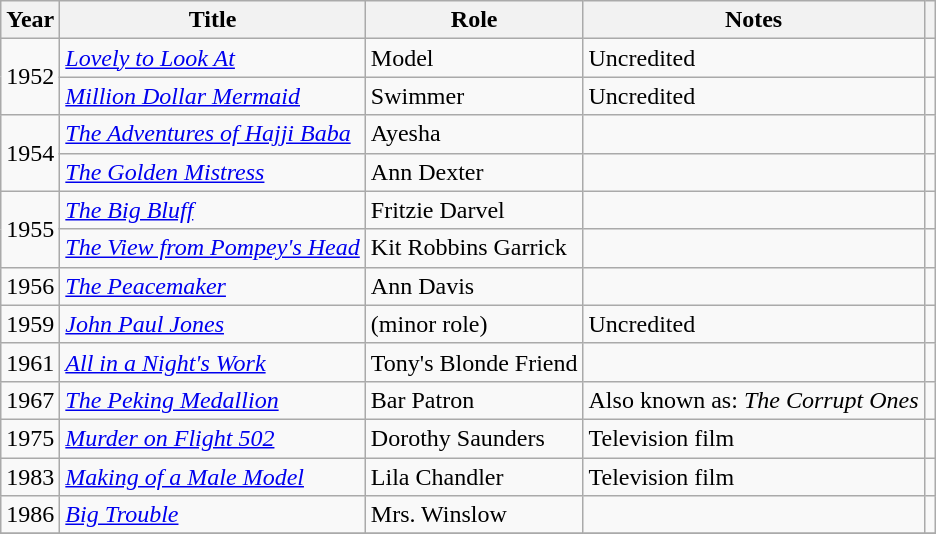<table class="wikitable sortable">
<tr>
<th>Year</th>
<th>Title</th>
<th>Role</th>
<th>Notes</th>
<th class="unsortable"></th>
</tr>
<tr>
<td rowspan=2>1952</td>
<td><em><a href='#'>Lovely to Look At</a></em></td>
<td>Model</td>
<td>Uncredited</td>
<td align=center></td>
</tr>
<tr>
<td><em><a href='#'>Million Dollar Mermaid</a></em></td>
<td>Swimmer</td>
<td>Uncredited</td>
<td align=center></td>
</tr>
<tr>
<td rowspan=2>1954</td>
<td><em><a href='#'>The Adventures of Hajji Baba</a></em></td>
<td>Ayesha</td>
<td></td>
<td align=center></td>
</tr>
<tr>
<td><em><a href='#'>The Golden Mistress</a></em></td>
<td>Ann Dexter</td>
<td></td>
<td align=center></td>
</tr>
<tr>
<td rowspan=2>1955</td>
<td><em><a href='#'>The Big Bluff</a></em></td>
<td>Fritzie Darvel</td>
<td></td>
<td align=center></td>
</tr>
<tr>
<td><em><a href='#'>The View from Pompey's Head</a></em></td>
<td>Kit Robbins Garrick</td>
<td></td>
<td align=center></td>
</tr>
<tr>
<td>1956</td>
<td><em><a href='#'>The Peacemaker</a></em></td>
<td>Ann Davis</td>
<td></td>
<td align=center></td>
</tr>
<tr>
<td>1959</td>
<td><em><a href='#'>John Paul Jones</a></em></td>
<td>(minor role)</td>
<td>Uncredited</td>
<td align=center></td>
</tr>
<tr>
<td>1961</td>
<td><em><a href='#'>All in a Night's Work</a></em></td>
<td>Tony's Blonde Friend</td>
<td></td>
<td align=center></td>
</tr>
<tr>
<td>1967</td>
<td><em><a href='#'>The Peking Medallion</a></em></td>
<td>Bar Patron</td>
<td>Also known as: <em>The Corrupt Ones</em></td>
<td align=center></td>
</tr>
<tr>
<td>1975</td>
<td><em><a href='#'>Murder on Flight 502</a></em></td>
<td>Dorothy Saunders</td>
<td>Television film</td>
<td align=center></td>
</tr>
<tr>
<td>1983</td>
<td><em><a href='#'>Making of a Male Model</a></em></td>
<td>Lila Chandler</td>
<td>Television film</td>
<td align=center></td>
</tr>
<tr>
<td>1986</td>
<td><em><a href='#'>Big Trouble</a></em></td>
<td>Mrs. Winslow</td>
<td></td>
<td align=center></td>
</tr>
<tr>
</tr>
</table>
